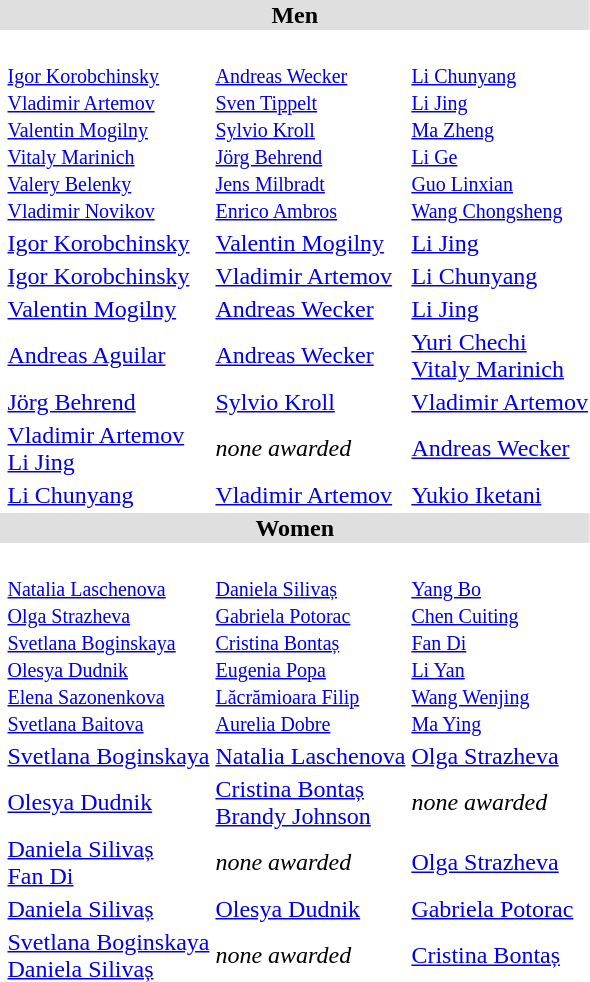<table>
<tr style="background:#dfdfdf;">
<td colspan="4" style="text-align:center;"><strong>Men</strong></td>
</tr>
<tr>
<th scope=row style="text-align:left"><br></th>
<td><br><small><a href='#'>Igor Korobchinsky</a><br><a href='#'>Vladimir Artemov</a><br><a href='#'>Valentin Mogilny</a><br><a href='#'>Vitaly Marinich</a><br><a href='#'>Valery Belenky</a><br><a href='#'>Vladimir Novikov</a></small></td>
<td><br><small><a href='#'>Andreas Wecker</a><br><a href='#'>Sven Tippelt</a><br><a href='#'>Sylvio Kroll</a><br><a href='#'>Jörg Behrend</a><br><a href='#'>Jens Milbradt</a><br><a href='#'>Enrico Ambros</a></small></td>
<td><br><small><a href='#'>Li Chunyang</a><br><a href='#'>Li Jing</a><br><a href='#'>Ma Zheng</a><br><a href='#'>Li Ge</a><br><a href='#'>Guo Linxian</a><br><a href='#'>Wang Chongsheng</a></small></td>
</tr>
<tr>
<th scope=row style="text-align:left"><br></th>
<td> <a href='#'>Igor Korobchinsky</a></td>
<td> <a href='#'>Valentin Mogilny</a></td>
<td> <a href='#'>Li Jing</a></td>
</tr>
<tr>
<th scope=row style="text-align:left"><br></th>
<td> <a href='#'>Igor Korobchinsky</a></td>
<td> <a href='#'>Vladimir Artemov</a></td>
<td> <a href='#'>Li Chunyang</a></td>
</tr>
<tr>
<th scope=row style="text-align:left"><br></th>
<td> <a href='#'>Valentin Mogilny</a></td>
<td> <a href='#'>Andreas Wecker</a></td>
<td> <a href='#'>Li Jing</a></td>
</tr>
<tr>
<th scope=row style="text-align:left"><br></th>
<td> <a href='#'>Andreas Aguilar</a></td>
<td> <a href='#'>Andreas Wecker</a></td>
<td> <a href='#'>Yuri Chechi</a><br> <a href='#'>Vitaly Marinich</a></td>
</tr>
<tr>
<th scope=row style="text-align:left"><br></th>
<td> <a href='#'>Jörg Behrend</a></td>
<td> <a href='#'>Sylvio Kroll</a></td>
<td> <a href='#'>Vladimir Artemov</a></td>
</tr>
<tr>
<th scope=row style="text-align:left"><br></th>
<td> <a href='#'>Vladimir Artemov</a><br> <a href='#'>Li Jing</a></td>
<td><em>none awarded</em></td>
<td> <a href='#'>Andreas Wecker</a></td>
</tr>
<tr>
<th scope=row style="text-align:left"><br></th>
<td> <a href='#'>Li Chunyang</a></td>
<td> <a href='#'>Vladimir Artemov</a></td>
<td> <a href='#'>Yukio Iketani</a></td>
</tr>
<tr style="background:#dfdfdf;">
<td colspan="4" style="text-align:center;"><strong>Women</strong></td>
</tr>
<tr>
<th scope=row style="text-align:left"><br></th>
<td><br><small><a href='#'>Natalia Laschenova</a><br><a href='#'>Olga Strazheva</a><br><a href='#'>Svetlana Boginskaya</a><br><a href='#'>Olesya Dudnik</a><br><a href='#'>Elena Sazonenkova</a><br><a href='#'>Svetlana Baitova</a></small></td>
<td><br><small><a href='#'>Daniela Silivaș</a><br><a href='#'>Gabriela Potorac</a><br><a href='#'>Cristina Bontaș</a><br><a href='#'>Eugenia Popa</a><br><a href='#'>Lăcrămioara Filip</a><br><a href='#'>Aurelia Dobre</a></small></td>
<td><br><small><a href='#'>Yang Bo</a><br><a href='#'>Chen Cuiting</a><br><a href='#'>Fan Di</a><br><a href='#'>Li Yan</a><br><a href='#'>Wang Wenjing</a><br><a href='#'>Ma Ying</a></small></td>
</tr>
<tr>
<th scope=row style="text-align:left"><br></th>
<td> <a href='#'>Svetlana Boginskaya</a></td>
<td> <a href='#'>Natalia Laschenova</a></td>
<td> <a href='#'>Olga Strazheva</a></td>
</tr>
<tr>
<th scope=row style="text-align:left"><br></th>
<td> <a href='#'>Olesya Dudnik</a></td>
<td> <a href='#'>Cristina Bontaș</a><br> <a href='#'>Brandy Johnson</a></td>
<td><em>none awarded</em></td>
</tr>
<tr>
<th scope=row style="text-align:left"><br></th>
<td> <a href='#'>Daniela Silivaș</a><br> <a href='#'>Fan Di</a></td>
<td><em>none awarded</em></td>
<td> <a href='#'>Olga Strazheva</a></td>
</tr>
<tr>
<th scope=row style="text-align:left"><br></th>
<td> <a href='#'>Daniela Silivaș</a></td>
<td> <a href='#'>Olesya Dudnik</a></td>
<td> <a href='#'>Gabriela Potorac</a></td>
</tr>
<tr>
<th scope=row style="text-align:left"><br></th>
<td> <a href='#'>Svetlana Boginskaya</a><br> <a href='#'>Daniela Silivaș</a></td>
<td><em>none awarded</em></td>
<td> <a href='#'>Cristina Bontaș</a></td>
</tr>
</table>
